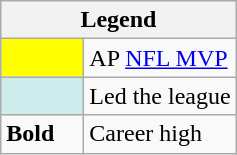<table class="wikitable">
<tr>
<th colspan="2">Legend</th>
</tr>
<tr>
<td style="background:#ffff00; width:3em;"></td>
<td>AP <a href='#'>NFL MVP</a></td>
</tr>
<tr>
<td style="background:#cfecec; width:3em;"></td>
<td>Led the league</td>
</tr>
<tr>
<td style="width:3em;"><strong>Bold</strong></td>
<td>Career high</td>
</tr>
</table>
